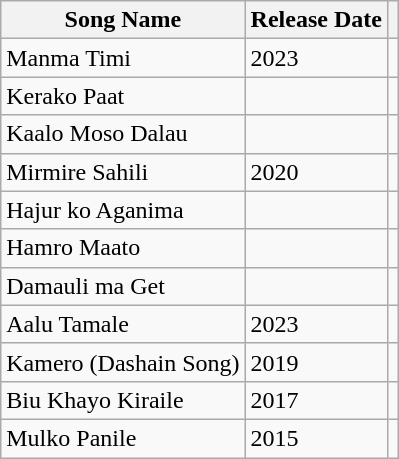<table class="wikitable sortable">
<tr>
<th>Song Name</th>
<th>Release Date</th>
<th></th>
</tr>
<tr>
<td>Manma Timi</td>
<td>2023</td>
<td></td>
</tr>
<tr>
<td>Kerako Paat</td>
<td></td>
<td></td>
</tr>
<tr>
<td>Kaalo Moso Dalau</td>
<td></td>
<td></td>
</tr>
<tr>
<td>Mirmire Sahili</td>
<td>2020</td>
<td></td>
</tr>
<tr>
<td>Hajur ko Aganima</td>
<td></td>
<td></td>
</tr>
<tr>
<td>Hamro Maato</td>
<td></td>
<td></td>
</tr>
<tr>
<td>Damauli ma Get</td>
<td></td>
<td></td>
</tr>
<tr>
<td>Aalu Tamale</td>
<td>2023</td>
<td></td>
</tr>
<tr>
<td>Kamero (Dashain Song)</td>
<td>2019</td>
<td></td>
</tr>
<tr>
<td>Biu Khayo Kiraile</td>
<td>2017</td>
<td></td>
</tr>
<tr>
<td>Mulko Panile</td>
<td>2015</td>
<td></td>
</tr>
</table>
